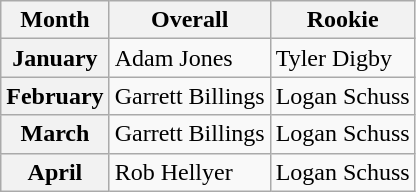<table class="wikitable">
<tr>
<th>Month</th>
<th>Overall</th>
<th>Rookie</th>
</tr>
<tr>
<th>January</th>
<td>Adam Jones</td>
<td>Tyler Digby</td>
</tr>
<tr>
<th>February</th>
<td>Garrett Billings</td>
<td>Logan Schuss</td>
</tr>
<tr>
<th>March</th>
<td>Garrett Billings</td>
<td>Logan Schuss</td>
</tr>
<tr>
<th>April</th>
<td>Rob Hellyer</td>
<td>Logan Schuss</td>
</tr>
</table>
